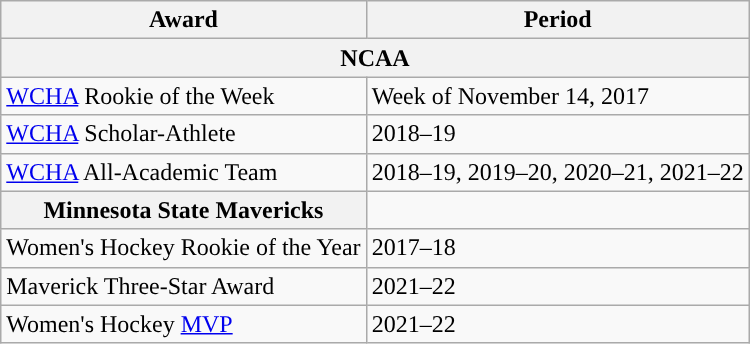<table class="wikitable">
<tr>
<th scope="col">Award</th>
<th scope="col">Period</th>
</tr>
<tr>
<th colspan="2">NCAA</th>
</tr>
<tr>
<td><a href='#'>WCHA</a> Rookie of the Week</td>
<td>Week of November 14, 2017</td>
</tr>
<tr>
<td><a href='#'>WCHA</a> Scholar-Athlete</td>
<td>2018–19</td>
</tr>
<tr>
<td><a href='#'>WCHA</a> All-Academic Team</td>
<td>2018–19, 2019–20, 2020–21, 2021–22</td>
</tr>
<tr>
<th>Minnesota State Mavericks</th>
</tr>
<tr>
<td>Women's Hockey Rookie of the Year</td>
<td>2017–18</td>
</tr>
<tr>
<td>Maverick Three-Star Award</td>
<td>2021–22</td>
</tr>
<tr>
<td>Women's Hockey <a href='#'>MVP</a></td>
<td>2021–22</td>
</tr>
</table>
